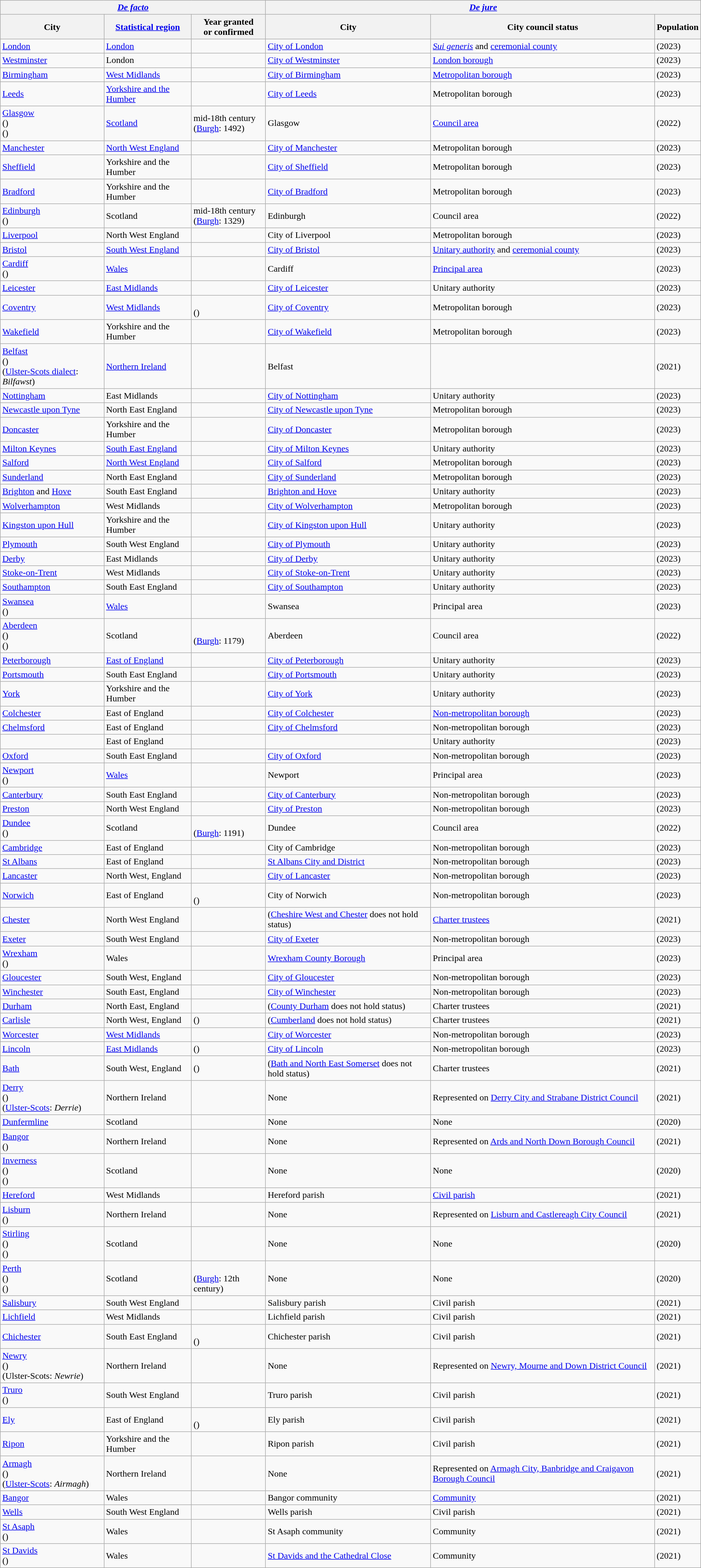<table class="wikitable sortable">
<tr>
<th colspan="3"><em><a href='#'>De facto</a></em></th>
<th colspan="3"><em><a href='#'>De jure</a></em></th>
</tr>
<tr>
<th>City</th>
<th><a href='#'>Statistical region</a></th>
<th>Year granted<br>or confirmed</th>
<th>City</th>
<th>City council status</th>
<th data-sort-type="number">Population</th>
</tr>
<tr>
<td><a href='#'>London</a></td>
<td><a href='#'>London</a></td>
<td></td>
<td><a href='#'>City of London</a></td>
<td><em><a href='#'>Sui generis</a></em> and <a href='#'>ceremonial county</a></td>
<td> (2023)</td>
</tr>
<tr>
<td><a href='#'>Westminster</a></td>
<td>London</td>
<td></td>
<td><a href='#'>City of Westminster</a></td>
<td><a href='#'>London borough</a></td>
<td> (2023)</td>
</tr>
<tr>
<td><a href='#'>Birmingham</a></td>
<td><a href='#'>West Midlands</a></td>
<td></td>
<td><a href='#'>City of Birmingham</a></td>
<td><a href='#'>Metropolitan borough</a></td>
<td> (2023)</td>
</tr>
<tr>
<td><a href='#'>Leeds</a></td>
<td><a href='#'>Yorkshire and the Humber</a></td>
<td></td>
<td><a href='#'>City of Leeds</a></td>
<td>Metropolitan borough</td>
<td> (2023)</td>
</tr>
<tr>
<td><a href='#'>Glasgow</a><br>()<br>()</td>
<td><a href='#'>Scotland</a></td>
<td> mid-18th century<br>(<a href='#'>Burgh</a>: 1492)</td>
<td>Glasgow</td>
<td><a href='#'>Council area</a></td>
<td> (2022)</td>
</tr>
<tr>
<td><a href='#'>Manchester</a></td>
<td><a href='#'>North West England</a></td>
<td></td>
<td><a href='#'>City of Manchester</a></td>
<td>Metropolitan borough</td>
<td> (2023)</td>
</tr>
<tr>
<td><a href='#'>Sheffield</a></td>
<td>Yorkshire and the Humber</td>
<td></td>
<td><a href='#'>City of Sheffield</a></td>
<td>Metropolitan borough</td>
<td> (2023)</td>
</tr>
<tr>
<td><a href='#'>Bradford</a></td>
<td>Yorkshire and the Humber</td>
<td></td>
<td><a href='#'>City of Bradford</a></td>
<td>Metropolitan borough</td>
<td> (2023)</td>
</tr>
<tr>
<td><a href='#'>Edinburgh</a><br>()</td>
<td>Scotland</td>
<td>mid-18th century<br>(<a href='#'>Burgh</a>: 1329)</td>
<td>Edinburgh</td>
<td>Council area</td>
<td> (2022)</td>
</tr>
<tr>
<td><a href='#'>Liverpool</a></td>
<td>North West England</td>
<td></td>
<td>City of Liverpool</td>
<td>Metropolitan borough</td>
<td> (2023)</td>
</tr>
<tr>
<td><a href='#'>Bristol</a></td>
<td><a href='#'>South West England</a></td>
<td></td>
<td><a href='#'>City of Bristol</a></td>
<td><a href='#'>Unitary authority</a> and <a href='#'>ceremonial county</a></td>
<td> (2023)</td>
</tr>
<tr>
<td><a href='#'>Cardiff</a><br>()</td>
<td><a href='#'>Wales</a></td>
<td></td>
<td>Cardiff</td>
<td><a href='#'>Principal area</a></td>
<td> (2023)</td>
</tr>
<tr>
<td><a href='#'>Leicester</a></td>
<td><a href='#'>East Midlands</a></td>
<td></td>
<td><a href='#'>City of Leicester</a></td>
<td>Unitary authority</td>
<td> (2023)</td>
</tr>
<tr>
<td><a href='#'>Coventry</a></td>
<td><a href='#'>West Midlands</a></td>
<td><br>()</td>
<td><a href='#'>City of Coventry</a></td>
<td>Metropolitan borough</td>
<td> (2023)</td>
</tr>
<tr>
<td><a href='#'>Wakefield</a></td>
<td>Yorkshire and the Humber</td>
<td></td>
<td><a href='#'>City of Wakefield</a></td>
<td>Metropolitan borough</td>
<td> (2023)</td>
</tr>
<tr>
<td><a href='#'>Belfast</a><br>()<br>(<a href='#'>Ulster-Scots dialect</a>: <em>Bilfawst</em>)</td>
<td><a href='#'>Northern Ireland</a></td>
<td></td>
<td>Belfast</td>
<td></td>
<td> (2021)</td>
</tr>
<tr>
<td><a href='#'>Nottingham</a></td>
<td>East Midlands</td>
<td></td>
<td><a href='#'>City of Nottingham</a></td>
<td>Unitary authority</td>
<td> (2023)</td>
</tr>
<tr>
<td><a href='#'>Newcastle upon Tyne</a></td>
<td>North East England</td>
<td></td>
<td><a href='#'>City of Newcastle upon Tyne</a></td>
<td>Metropolitan borough</td>
<td> (2023)</td>
</tr>
<tr>
<td><a href='#'>Doncaster</a></td>
<td>Yorkshire and the Humber</td>
<td></td>
<td><a href='#'>City of Doncaster</a></td>
<td>Metropolitan borough</td>
<td> (2023)</td>
</tr>
<tr>
<td><a href='#'>Milton Keynes</a></td>
<td><a href='#'>South East England</a></td>
<td></td>
<td><a href='#'>City of Milton Keynes</a></td>
<td>Unitary authority</td>
<td> (2023)</td>
</tr>
<tr>
<td><a href='#'>Salford</a></td>
<td><a href='#'>North West England</a></td>
<td></td>
<td><a href='#'>City of Salford</a></td>
<td>Metropolitan borough</td>
<td> (2023)</td>
</tr>
<tr>
<td><a href='#'>Sunderland</a></td>
<td>North East England</td>
<td></td>
<td><a href='#'>City of Sunderland</a></td>
<td>Metropolitan borough</td>
<td> (2023)</td>
</tr>
<tr>
<td><a href='#'>Brighton</a> and <a href='#'>Hove</a></td>
<td>South East England</td>
<td></td>
<td><a href='#'>Brighton and Hove</a></td>
<td>Unitary authority</td>
<td> (2023)</td>
</tr>
<tr>
<td><a href='#'>Wolverhampton</a></td>
<td>West Midlands</td>
<td></td>
<td><a href='#'>City of Wolverhampton</a></td>
<td>Metropolitan borough</td>
<td> (2023)</td>
</tr>
<tr>
<td><a href='#'>Kingston upon Hull</a></td>
<td>Yorkshire and the Humber</td>
<td></td>
<td><a href='#'>City of Kingston upon Hull</a></td>
<td>Unitary authority</td>
<td> (2023)</td>
</tr>
<tr>
<td><a href='#'>Plymouth</a></td>
<td>South West England</td>
<td></td>
<td><a href='#'>City of Plymouth</a></td>
<td>Unitary authority</td>
<td> (2023)</td>
</tr>
<tr>
<td><a href='#'>Derby</a></td>
<td>East Midlands</td>
<td></td>
<td><a href='#'>City of Derby</a></td>
<td>Unitary authority</td>
<td> (2023)</td>
</tr>
<tr>
<td><a href='#'>Stoke-on-Trent</a></td>
<td>West Midlands</td>
<td></td>
<td><a href='#'>City of Stoke-on-Trent</a></td>
<td>Unitary authority</td>
<td> (2023)</td>
</tr>
<tr>
<td><a href='#'>Southampton</a></td>
<td>South East England</td>
<td></td>
<td><a href='#'>City of Southampton</a></td>
<td>Unitary authority</td>
<td> (2023)</td>
</tr>
<tr>
<td><a href='#'>Swansea</a><br>()</td>
<td><a href='#'>Wales</a></td>
<td></td>
<td>Swansea</td>
<td>Principal area</td>
<td> (2023)</td>
</tr>
<tr>
<td><a href='#'>Aberdeen</a><br>()<br>()</td>
<td>Scotland</td>
<td><br>(<a href='#'>Burgh</a>: 1179)</td>
<td>Aberdeen</td>
<td>Council area</td>
<td> (2022)</td>
</tr>
<tr>
<td><a href='#'>Peterborough</a></td>
<td><a href='#'>East of England</a></td>
<td></td>
<td><a href='#'>City of Peterborough</a></td>
<td>Unitary authority</td>
<td> (2023)</td>
</tr>
<tr>
<td><a href='#'>Portsmouth</a></td>
<td>South East England</td>
<td></td>
<td><a href='#'>City of Portsmouth</a></td>
<td>Unitary authority</td>
<td> (2023)</td>
</tr>
<tr>
<td><a href='#'>York</a></td>
<td>Yorkshire and the Humber</td>
<td></td>
<td><a href='#'>City of York</a></td>
<td>Unitary authority</td>
<td> (2023)</td>
</tr>
<tr>
<td><a href='#'>Colchester</a></td>
<td>East of England</td>
<td></td>
<td><a href='#'>City of Colchester</a></td>
<td><a href='#'>Non-metropolitan borough</a></td>
<td> (2023)</td>
</tr>
<tr>
<td><a href='#'>Chelmsford</a></td>
<td>East of England</td>
<td></td>
<td><a href='#'>City of Chelmsford</a></td>
<td>Non-metropolitan borough</td>
<td> (2023)</td>
</tr>
<tr>
<td></td>
<td>East of England</td>
<td></td>
<td></td>
<td>Unitary authority</td>
<td> (2023)</td>
</tr>
<tr>
<td><a href='#'>Oxford</a></td>
<td>South East England</td>
<td></td>
<td><a href='#'>City of Oxford</a></td>
<td>Non-metropolitan borough</td>
<td> (2023)</td>
</tr>
<tr>
<td><a href='#'>Newport</a><br>()</td>
<td><a href='#'>Wales</a></td>
<td></td>
<td>Newport</td>
<td>Principal area</td>
<td> (2023)</td>
</tr>
<tr>
<td><a href='#'>Canterbury</a></td>
<td>South East England</td>
<td></td>
<td><a href='#'>City of Canterbury</a></td>
<td>Non-metropolitan borough</td>
<td> (2023)</td>
</tr>
<tr>
<td><a href='#'>Preston</a></td>
<td>North West England</td>
<td></td>
<td><a href='#'>City of Preston</a></td>
<td>Non-metropolitan borough</td>
<td> (2023)</td>
</tr>
<tr>
<td><a href='#'>Dundee</a><br>()</td>
<td>Scotland</td>
<td><br>(<a href='#'>Burgh</a>: 1191)</td>
<td>Dundee</td>
<td>Council area</td>
<td> (2022)</td>
</tr>
<tr>
<td><a href='#'>Cambridge</a></td>
<td>East of England</td>
<td></td>
<td>City of Cambridge</td>
<td>Non-metropolitan borough</td>
<td> (2023)</td>
</tr>
<tr>
<td><a href='#'>St Albans</a></td>
<td>East of England</td>
<td></td>
<td><a href='#'>St Albans City and District</a></td>
<td>Non-metropolitan borough</td>
<td> (2023)</td>
</tr>
<tr>
<td><a href='#'>Lancaster</a></td>
<td>North West, England</td>
<td></td>
<td><a href='#'>City of Lancaster</a></td>
<td>Non-metropolitan borough</td>
<td> (2023)</td>
</tr>
<tr>
<td><a href='#'>Norwich</a></td>
<td>East of England</td>
<td><br>()</td>
<td>City of Norwich</td>
<td>Non-metropolitan borough</td>
<td> (2023)</td>
</tr>
<tr>
<td><a href='#'>Chester</a></td>
<td>North West England</td>
<td></td>
<td>(<a href='#'>Cheshire West and Chester</a> does not hold status)</td>
<td><a href='#'>Charter trustees</a></td>
<td> (2021)</td>
</tr>
<tr>
<td><a href='#'>Exeter</a></td>
<td>South West England</td>
<td></td>
<td><a href='#'>City of Exeter</a></td>
<td>Non-metropolitan borough</td>
<td> (2023)</td>
</tr>
<tr>
<td><a href='#'>Wrexham</a> <br>()</td>
<td>Wales</td>
<td></td>
<td><a href='#'>Wrexham County Borough</a></td>
<td>Principal area</td>
<td> (2023)</td>
</tr>
<tr>
<td><a href='#'>Gloucester</a></td>
<td>South West, England</td>
<td></td>
<td><a href='#'>City of Gloucester</a></td>
<td>Non-metropolitan borough</td>
<td> (2023)</td>
</tr>
<tr>
<td><a href='#'>Winchester</a></td>
<td>South East, England</td>
<td></td>
<td><a href='#'>City of Winchester</a></td>
<td>Non-metropolitan borough</td>
<td> (2023)</td>
</tr>
<tr>
<td><a href='#'>Durham</a></td>
<td>North East, England</td>
<td></td>
<td>(<a href='#'>County Durham</a> does not hold status)</td>
<td>Charter trustees</td>
<td> (2021)</td>
</tr>
<tr>
<td><a href='#'>Carlisle</a></td>
<td>North West, England</td>
<td> ()</td>
<td>(<a href='#'>Cumberland</a> does not hold status)</td>
<td>Charter trustees</td>
<td> (2021)</td>
</tr>
<tr>
<td><a href='#'>Worcester</a></td>
<td><a href='#'>West Midlands</a></td>
<td></td>
<td><a href='#'>City of Worcester</a></td>
<td>Non-metropolitan borough</td>
<td> (2023)</td>
</tr>
<tr>
<td><a href='#'>Lincoln</a></td>
<td><a href='#'>East Midlands</a></td>
<td> ()</td>
<td><a href='#'>City of Lincoln</a></td>
<td>Non-metropolitan borough</td>
<td> (2023)</td>
</tr>
<tr>
<td><a href='#'>Bath</a></td>
<td>South West, England</td>
<td> ()</td>
<td>(<a href='#'>Bath and North East Somerset</a> does not hold status)</td>
<td>Charter trustees</td>
<td> (2021)</td>
</tr>
<tr>
<td><a href='#'>Derry</a><br>()<br>(<a href='#'>Ulster-Scots</a>: <em>Derrie</em>)</td>
<td>Northern Ireland</td>
<td></td>
<td>None</td>
<td>Represented on <a href='#'>Derry City and Strabane District Council</a></td>
<td> (2021)</td>
</tr>
<tr>
<td><a href='#'>Dunfermline</a></td>
<td>Scotland</td>
<td></td>
<td>None</td>
<td>None</td>
<td> (2020)</td>
</tr>
<tr>
<td><a href='#'>Bangor</a><br>()</td>
<td>Northern Ireland</td>
<td></td>
<td>None</td>
<td>Represented on <a href='#'>Ards and North Down Borough Council</a></td>
<td> (2021)</td>
</tr>
<tr>
<td><a href='#'>Inverness</a><br>()<br>()</td>
<td>Scotland</td>
<td></td>
<td>None</td>
<td>None</td>
<td> (2020)</td>
</tr>
<tr>
<td><a href='#'>Hereford</a></td>
<td>West Midlands</td>
<td></td>
<td>Hereford parish</td>
<td><a href='#'>Civil parish</a></td>
<td> (2021)</td>
</tr>
<tr>
<td><a href='#'>Lisburn</a><br>()</td>
<td>Northern Ireland</td>
<td></td>
<td>None</td>
<td>Represented on <a href='#'>Lisburn and Castlereagh City Council</a></td>
<td> (2021)</td>
</tr>
<tr>
<td><a href='#'>Stirling</a><br>()<br>()</td>
<td>Scotland</td>
<td></td>
<td>None</td>
<td>None</td>
<td> (2020)</td>
</tr>
<tr>
<td><a href='#'>Perth</a><br>()<br>()</td>
<td>Scotland</td>
<td><br>(<a href='#'>Burgh</a>: 12th century)</td>
<td>None</td>
<td>None</td>
<td> (2020)</td>
</tr>
<tr>
<td><a href='#'>Salisbury</a></td>
<td>South West England</td>
<td></td>
<td>Salisbury parish</td>
<td>Civil parish</td>
<td> (2021)</td>
</tr>
<tr>
<td><a href='#'>Lichfield</a></td>
<td>West Midlands</td>
<td></td>
<td>Lichfield parish</td>
<td>Civil parish</td>
<td> (2021)</td>
</tr>
<tr>
<td><a href='#'>Chichester</a></td>
<td>South East England</td>
<td><br>()</td>
<td>Chichester parish</td>
<td>Civil parish</td>
<td> (2021)</td>
</tr>
<tr>
<td><a href='#'>Newry</a><br>()<br>(Ulster-Scots: <em>Newrie</em>)</td>
<td>Northern Ireland</td>
<td></td>
<td>None</td>
<td>Represented on <a href='#'>Newry, Mourne and Down District Council</a></td>
<td> (2021)</td>
</tr>
<tr>
<td><a href='#'>Truro</a><br>()</td>
<td>South West England</td>
<td></td>
<td>Truro parish</td>
<td>Civil parish</td>
<td> (2021)</td>
</tr>
<tr>
<td><a href='#'>Ely</a></td>
<td>East of England</td>
<td><br>()</td>
<td>Ely parish</td>
<td>Civil parish</td>
<td> (2021)</td>
</tr>
<tr>
<td><a href='#'>Ripon</a></td>
<td>Yorkshire and the Humber</td>
<td></td>
<td>Ripon parish</td>
<td>Civil parish</td>
<td> (2021)</td>
</tr>
<tr>
<td><a href='#'>Armagh</a><br>()<br>(<a href='#'>Ulster-Scots</a>: <em>Airmagh</em>)</td>
<td>Northern Ireland</td>
<td></td>
<td>None</td>
<td>Represented on <a href='#'>Armagh City, Banbridge and Craigavon Borough Council</a></td>
<td> (2021)</td>
</tr>
<tr>
<td><a href='#'>Bangor</a></td>
<td>Wales</td>
<td></td>
<td>Bangor community</td>
<td><a href='#'>Community</a></td>
<td> (2021)</td>
</tr>
<tr>
<td><a href='#'>Wells</a></td>
<td>South West England</td>
<td></td>
<td>Wells parish</td>
<td>Civil parish</td>
<td> (2021)</td>
</tr>
<tr>
<td><a href='#'>St Asaph</a><br>()</td>
<td>Wales</td>
<td></td>
<td>St Asaph community</td>
<td>Community</td>
<td> (2021)</td>
</tr>
<tr>
<td><a href='#'>St Davids</a><br>()</td>
<td>Wales</td>
<td></td>
<td><a href='#'>St Davids and the Cathedral Close</a></td>
<td>Community</td>
<td> (2021)</td>
</tr>
</table>
